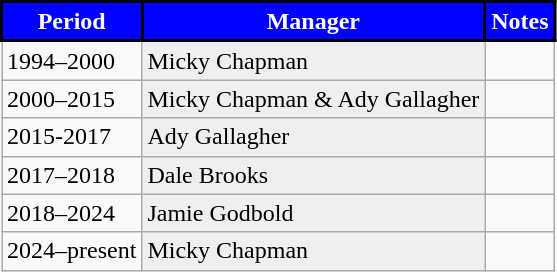<table class="wikitable sortable">
<tr>
<th style="background:#0000FF; color:#FFFFFF; border:2px solid #000;" scope="col">Period</th>
<th style="background:#0000FF; color:#FFFFFF; border:2px solid #000;" scope="col">Manager</th>
<th style="background:#0000FF; color:#FFFFFF; border:2px solid #000;" scope="col">Notes</th>
</tr>
<tr>
<td>1994–2000</td>
<td style="background:#efefef;"> Micky Chapman</td>
<td></td>
</tr>
<tr>
<td>2000–2015</td>
<td style="background:#efefef;"> Micky Chapman &  Ady Gallagher</td>
<td></td>
</tr>
<tr>
<td>2015-2017</td>
<td style="background:#efefef;"> Ady Gallagher</td>
<td></td>
</tr>
<tr>
<td>2017–2018</td>
<td style="background:#efefef;"> Dale Brooks</td>
<td></td>
</tr>
<tr>
<td>2018–2024</td>
<td style="background:#efefef;"> Jamie Godbold</td>
<td></td>
</tr>
<tr>
<td>2024–present</td>
<td style="background:#efefef;"> Micky Chapman</td>
<td></td>
</tr>
</table>
